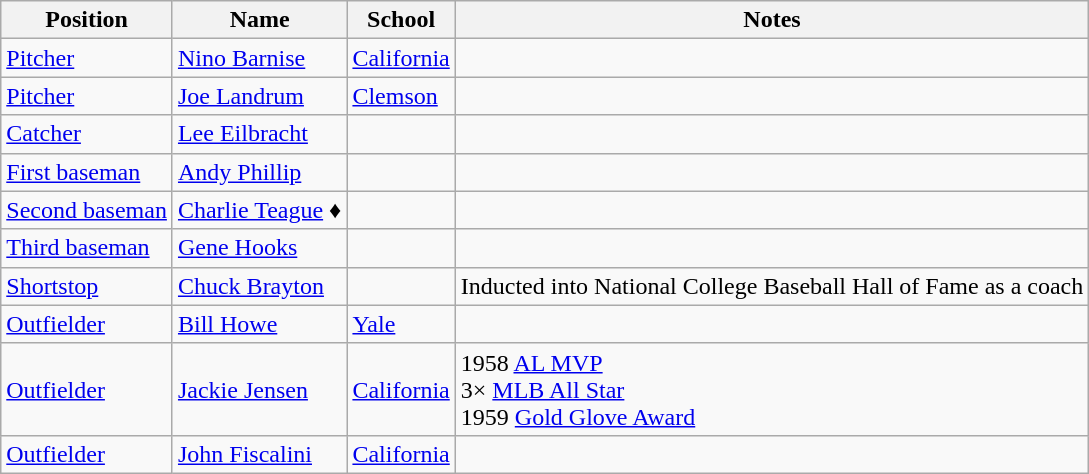<table class="wikitable">
<tr>
<th>Position</th>
<th>Name</th>
<th>School</th>
<th class="unsortable">Notes</th>
</tr>
<tr>
<td><a href='#'>Pitcher</a></td>
<td><a href='#'>Nino Barnise</a></td>
<td><a href='#'>California</a></td>
<td></td>
</tr>
<tr>
<td><a href='#'>Pitcher</a></td>
<td><a href='#'>Joe Landrum</a></td>
<td><a href='#'>Clemson</a></td>
<td></td>
</tr>
<tr>
<td><a href='#'>Catcher</a></td>
<td><a href='#'>Lee Eilbracht</a></td>
<td></td>
<td></td>
</tr>
<tr>
<td><a href='#'>First baseman</a></td>
<td><a href='#'>Andy Phillip</a></td>
<td></td>
<td></td>
</tr>
<tr>
<td><a href='#'>Second baseman</a></td>
<td><a href='#'>Charlie Teague</a> ♦</td>
<td></td>
<td></td>
</tr>
<tr>
<td><a href='#'>Third baseman</a></td>
<td><a href='#'>Gene Hooks</a></td>
<td></td>
<td></td>
</tr>
<tr>
<td><a href='#'>Shortstop</a></td>
<td><a href='#'>Chuck Brayton</a></td>
<td></td>
<td>Inducted into National College Baseball Hall of Fame as a coach</td>
</tr>
<tr>
<td><a href='#'>Outfielder</a></td>
<td><a href='#'>Bill Howe</a></td>
<td><a href='#'>Yale</a></td>
<td></td>
</tr>
<tr>
<td><a href='#'>Outfielder</a></td>
<td><a href='#'>Jackie Jensen</a></td>
<td><a href='#'>California</a></td>
<td>1958 <a href='#'>AL MVP</a><br> 3× <a href='#'>MLB All Star</a><br>1959 <a href='#'>Gold Glove Award</a></td>
</tr>
<tr>
<td><a href='#'>Outfielder</a></td>
<td><a href='#'>John Fiscalini</a></td>
<td><a href='#'>California</a></td>
<td></td>
</tr>
</table>
